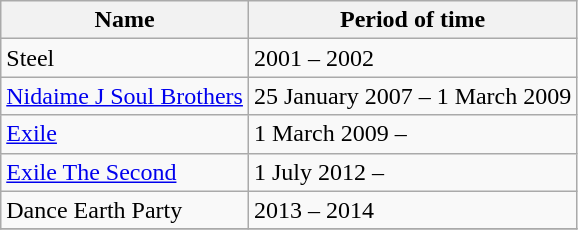<table class="wikitable">
<tr>
<th>Name</th>
<th>Period of time</th>
</tr>
<tr>
<td>Steel</td>
<td>2001 – 2002</td>
</tr>
<tr>
<td><a href='#'>Nidaime J Soul Brothers</a></td>
<td>25 January 2007 – 1 March 2009</td>
</tr>
<tr>
<td><a href='#'>Exile</a></td>
<td>1 March 2009 –</td>
</tr>
<tr>
<td><a href='#'>Exile The Second</a></td>
<td>1 July 2012 –</td>
</tr>
<tr>
<td>Dance Earth Party</td>
<td>2013 – 2014</td>
</tr>
<tr>
</tr>
</table>
